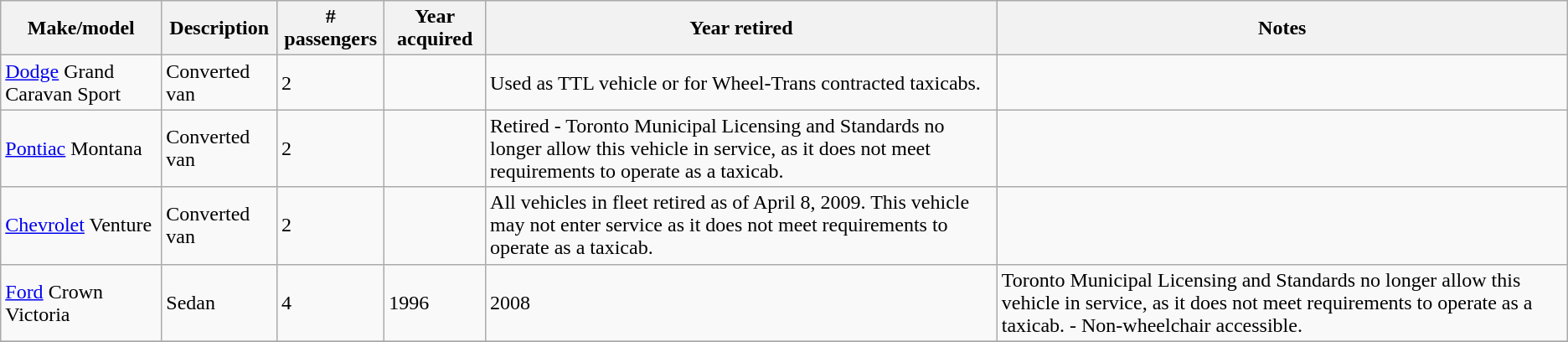<table class="wikitable">
<tr>
<th>Make/model</th>
<th>Description</th>
<th># passengers</th>
<th>Year acquired</th>
<th>Year retired</th>
<th>Notes</th>
</tr>
<tr>
<td><a href='#'>Dodge</a> Grand Caravan Sport</td>
<td>Converted van</td>
<td>2</td>
<td></td>
<td>Used as TTL vehicle or for Wheel-Trans contracted taxicabs.</td>
<td></td>
</tr>
<tr>
<td><a href='#'>Pontiac</a> Montana</td>
<td>Converted van</td>
<td>2</td>
<td></td>
<td>Retired - Toronto Municipal Licensing and Standards no longer allow this vehicle in service, as it does not meet requirements to operate as a taxicab.</td>
<td></td>
</tr>
<tr>
<td><a href='#'>Chevrolet</a> Venture</td>
<td>Converted van</td>
<td>2</td>
<td></td>
<td>All vehicles in fleet retired as of April 8, 2009. This vehicle may not enter service as it does not meet requirements to operate as a taxicab.</td>
<td></td>
</tr>
<tr>
<td><a href='#'>Ford</a> Crown Victoria</td>
<td>Sedan</td>
<td>4</td>
<td>1996</td>
<td>2008</td>
<td>Toronto Municipal Licensing and Standards no longer allow this vehicle in service, as it does not meet requirements to operate as a taxicab. - Non-wheelchair accessible. </td>
</tr>
<tr>
</tr>
</table>
